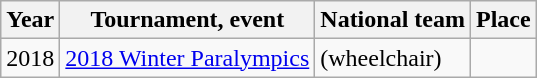<table class="wikitable">
<tr>
<th scope="col">Year</th>
<th scope="col">Tournament, event</th>
<th scope="col">National team</th>
<th scope="col">Place</th>
</tr>
<tr>
<td>2018</td>
<td><a href='#'>2018 Winter Paralympics</a></td>
<td> (wheelchair)</td>
<td></td>
</tr>
</table>
